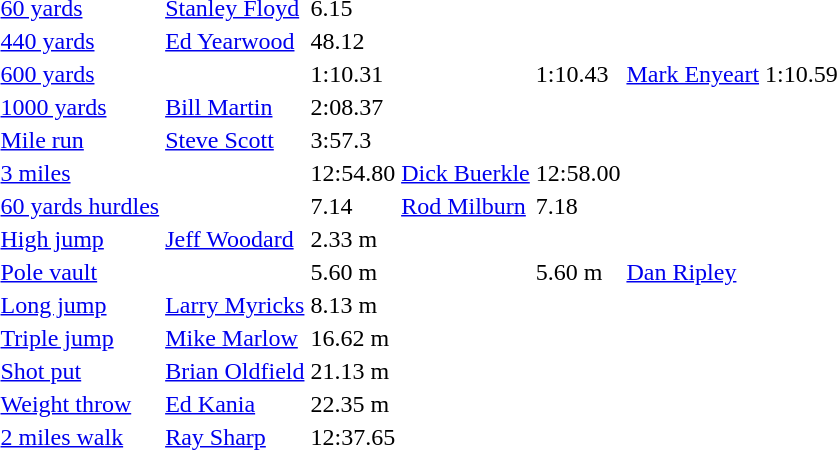<table>
<tr>
<td><a href='#'>60 yards</a></td>
<td><a href='#'>Stanley Floyd</a></td>
<td>6.15</td>
<td></td>
<td></td>
<td></td>
<td></td>
</tr>
<tr>
<td><a href='#'>440 yards</a></td>
<td><a href='#'>Ed Yearwood</a></td>
<td>48.12</td>
<td></td>
<td></td>
<td></td>
<td></td>
</tr>
<tr>
<td><a href='#'>600 yards</a></td>
<td></td>
<td>1:10.31</td>
<td></td>
<td>1:10.43</td>
<td><a href='#'>Mark Enyeart</a></td>
<td>1:10.59</td>
</tr>
<tr>
<td><a href='#'>1000 yards</a></td>
<td><a href='#'>Bill Martin</a></td>
<td>2:08.37</td>
<td></td>
<td></td>
<td></td>
<td></td>
</tr>
<tr>
<td><a href='#'>Mile run</a></td>
<td><a href='#'>Steve Scott</a></td>
<td>3:57.3</td>
<td></td>
<td></td>
<td></td>
<td></td>
</tr>
<tr>
<td><a href='#'>3 miles</a></td>
<td></td>
<td>12:54.80</td>
<td><a href='#'>Dick Buerkle</a></td>
<td>12:58.00</td>
<td></td>
<td></td>
</tr>
<tr>
<td><a href='#'>60 yards hurdles</a></td>
<td></td>
<td>7.14</td>
<td><a href='#'>Rod Milburn</a></td>
<td>7.18</td>
<td></td>
<td></td>
</tr>
<tr>
<td><a href='#'>High jump</a></td>
<td><a href='#'>Jeff Woodard</a></td>
<td>2.33 m</td>
<td></td>
<td></td>
<td></td>
<td></td>
</tr>
<tr>
<td><a href='#'>Pole vault</a></td>
<td></td>
<td>5.60 m</td>
<td></td>
<td>5.60 m</td>
<td><a href='#'>Dan Ripley</a></td>
<td></td>
</tr>
<tr>
<td><a href='#'>Long jump</a></td>
<td><a href='#'>Larry Myricks</a></td>
<td>8.13 m</td>
<td></td>
<td></td>
<td></td>
<td></td>
</tr>
<tr>
<td><a href='#'>Triple jump</a></td>
<td><a href='#'>Mike Marlow</a></td>
<td>16.62 m</td>
<td></td>
<td></td>
<td></td>
<td></td>
</tr>
<tr>
<td><a href='#'>Shot put</a></td>
<td><a href='#'>Brian Oldfield</a></td>
<td>21.13 m</td>
<td></td>
<td></td>
<td></td>
<td></td>
</tr>
<tr>
<td><a href='#'>Weight throw</a></td>
<td><a href='#'>Ed Kania</a></td>
<td>22.35 m</td>
<td></td>
<td></td>
<td></td>
<td></td>
</tr>
<tr>
<td><a href='#'>2 miles walk</a></td>
<td><a href='#'>Ray Sharp</a></td>
<td>12:37.65</td>
<td></td>
<td></td>
<td></td>
<td></td>
</tr>
</table>
